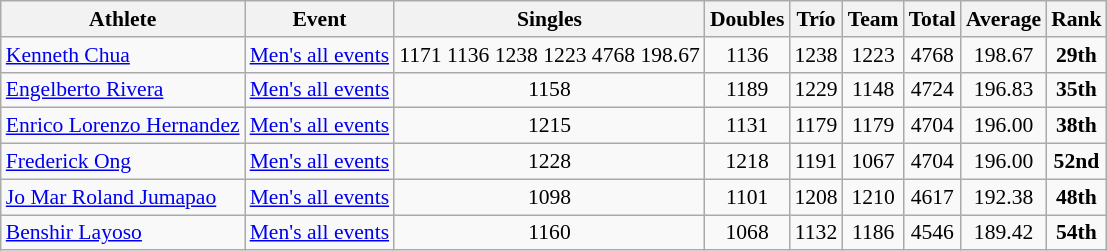<table class="wikitable" border="1" style="font-size:90%">
<tr>
<th>Athlete</th>
<th>Event</th>
<th>Singles</th>
<th>Doubles</th>
<th>Trío</th>
<th>Team</th>
<th>Total</th>
<th>Average</th>
<th>Rank</th>
</tr>
<tr>
<td><a href='#'>Kenneth Chua</a></td>
<td><a href='#'>Men's all events</a></td>
<td align=center>1171 	1136 	1238 	1223 	4768 	198.67</td>
<td align=center>1136</td>
<td align=center>1238</td>
<td align=center>1223</td>
<td align=center>4768</td>
<td align=center>198.67</td>
<td align=center><strong>29th</strong></td>
</tr>
<tr>
<td><a href='#'>Engelberto Rivera</a></td>
<td><a href='#'>Men's all events</a></td>
<td align=center>1158</td>
<td align=center>1189</td>
<td align=center>1229</td>
<td align=center>1148</td>
<td align=center>4724</td>
<td align=center>196.83</td>
<td align=center><strong>35th</strong></td>
</tr>
<tr>
<td><a href='#'>Enrico Lorenzo Hernandez</a></td>
<td><a href='#'>Men's all events</a></td>
<td align=center>1215</td>
<td align=center>1131</td>
<td align=center>1179</td>
<td align=center>1179</td>
<td align=center>4704</td>
<td align=center>196.00</td>
<td align=center><strong>38th</strong></td>
</tr>
<tr>
<td><a href='#'>Frederick Ong</a></td>
<td><a href='#'>Men's all events</a></td>
<td align=center>1228</td>
<td align=center>1218</td>
<td align=center>1191</td>
<td align=center>1067</td>
<td align=center>4704</td>
<td align=center>196.00</td>
<td align=center><strong>52nd</strong></td>
</tr>
<tr>
<td><a href='#'>Jo Mar Roland Jumapao</a></td>
<td><a href='#'>Men's all events</a></td>
<td align=center>1098</td>
<td align=center>1101</td>
<td align=center>1208</td>
<td align=center>1210</td>
<td align=center>4617</td>
<td align=center>192.38</td>
<td align=center><strong>48th</strong></td>
</tr>
<tr>
<td><a href='#'>Benshir Layoso</a></td>
<td><a href='#'>Men's all events</a></td>
<td align=center>1160</td>
<td align=center>1068</td>
<td align=center>1132</td>
<td align=center>1186</td>
<td align=center>4546</td>
<td align=center>189.42</td>
<td align=center><strong>54th</strong></td>
</tr>
</table>
